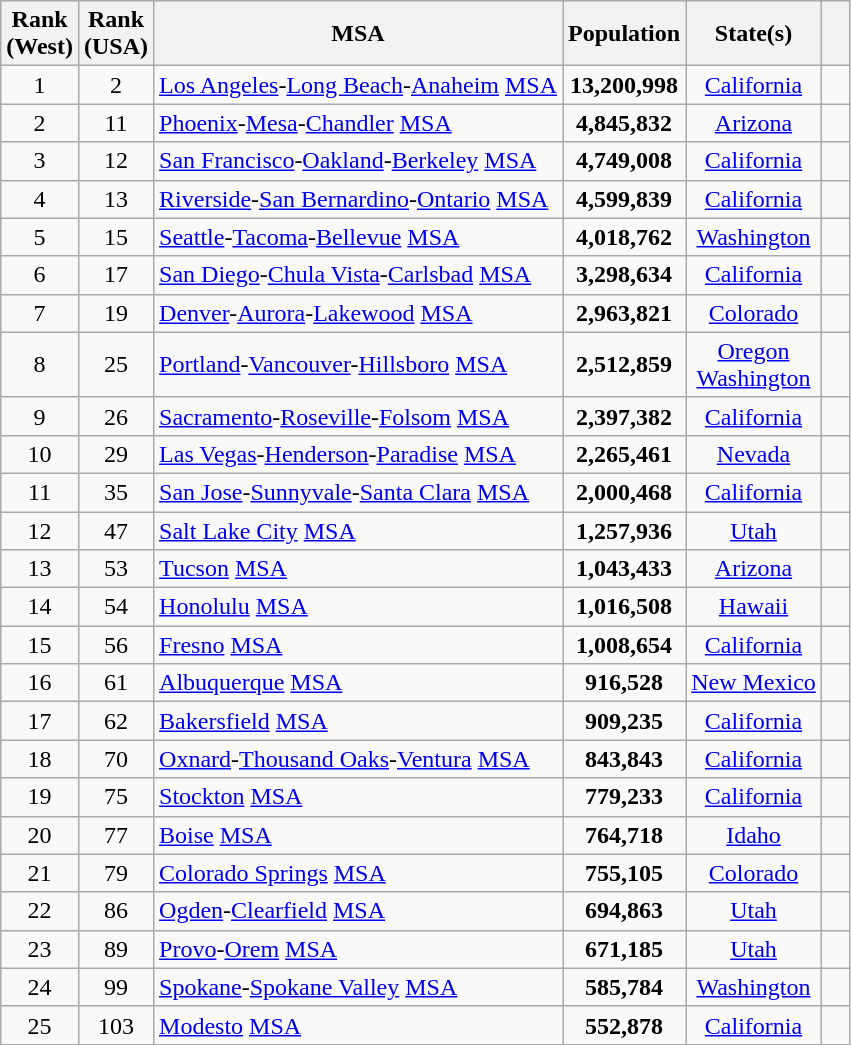<table class="wikitable sortable" style="text-align:center;">
<tr>
<th>Rank<br>(West)</th>
<th>Rank<br>(USA)</th>
<th>MSA</th>
<th>Population</th>
<th>State(s)</th>
<th class="unsortable">   </th>
</tr>
<tr>
<td>1</td>
<td>2</td>
<td align=left><a href='#'>Los Angeles</a>-<a href='#'>Long Beach</a>-<a href='#'>Anaheim</a> <a href='#'>MSA</a></td>
<td><strong>13,200,998</strong></td>
<td><a href='#'>California</a></td>
<td></td>
</tr>
<tr>
<td>2</td>
<td>11</td>
<td align=left><a href='#'>Phoenix</a>-<a href='#'>Mesa</a>-<a href='#'>Chandler</a> <a href='#'>MSA</a></td>
<td><strong>4,845,832</strong></td>
<td><a href='#'>Arizona</a></td>
<td></td>
</tr>
<tr>
<td>3</td>
<td>12</td>
<td align=left><a href='#'>San Francisco</a>-<a href='#'>Oakland</a>-<a href='#'>Berkeley</a> <a href='#'>MSA</a></td>
<td><strong>4,749,008</strong></td>
<td><a href='#'>California</a></td>
<td></td>
</tr>
<tr>
<td>4</td>
<td>13</td>
<td align=left><a href='#'>Riverside</a>-<a href='#'>San Bernardino</a>-<a href='#'>Ontario</a> <a href='#'>MSA</a></td>
<td><strong>4,599,839</strong></td>
<td><a href='#'>California</a></td>
<td></td>
</tr>
<tr>
<td>5</td>
<td>15</td>
<td align=left><a href='#'>Seattle</a>-<a href='#'>Tacoma</a>-<a href='#'>Bellevue</a> <a href='#'>MSA</a></td>
<td><strong>4,018,762</strong></td>
<td><a href='#'>Washington</a></td>
<td></td>
</tr>
<tr>
<td>6</td>
<td>17</td>
<td align=left><a href='#'>San Diego</a>-<a href='#'>Chula Vista</a>-<a href='#'>Carlsbad</a> <a href='#'>MSA</a></td>
<td><strong>3,298,634</strong></td>
<td><a href='#'>California</a></td>
<td></td>
</tr>
<tr>
<td>7</td>
<td>19</td>
<td align=left><a href='#'>Denver</a>-<a href='#'>Aurora</a>-<a href='#'>Lakewood</a> <a href='#'>MSA</a></td>
<td><strong>2,963,821</strong></td>
<td><a href='#'>Colorado</a></td>
<td></td>
</tr>
<tr>
<td>8</td>
<td>25</td>
<td align=left><a href='#'>Portland</a>-<a href='#'>Vancouver</a>-<a href='#'>Hillsboro</a> <a href='#'>MSA</a></td>
<td><strong>2,512,859</strong></td>
<td><a href='#'>Oregon</a><br><a href='#'>Washington</a></td>
<td></td>
</tr>
<tr>
<td>9</td>
<td>26</td>
<td align=left><a href='#'>Sacramento</a>-<a href='#'>Roseville</a>-<a href='#'>Folsom</a> <a href='#'>MSA</a></td>
<td><strong>2,397,382</strong></td>
<td><a href='#'>California</a></td>
<td></td>
</tr>
<tr>
<td>10</td>
<td>29</td>
<td align=left><a href='#'>Las Vegas</a>-<a href='#'>Henderson</a>-<a href='#'>Paradise</a> <a href='#'>MSA</a></td>
<td><strong>2,265,461</strong></td>
<td><a href='#'>Nevada</a></td>
<td></td>
</tr>
<tr>
<td>11</td>
<td>35</td>
<td align=left><a href='#'>San Jose</a>-<a href='#'>Sunnyvale</a>-<a href='#'>Santa Clara</a> <a href='#'>MSA</a></td>
<td><strong>2,000,468</strong></td>
<td><a href='#'>California</a></td>
<td></td>
</tr>
<tr>
<td>12</td>
<td>47</td>
<td align=left><a href='#'>Salt Lake City</a> <a href='#'>MSA</a></td>
<td><strong>1,257,936</strong></td>
<td><a href='#'>Utah</a></td>
<td></td>
</tr>
<tr>
<td>13</td>
<td>53</td>
<td align=left><a href='#'>Tucson</a> <a href='#'>MSA</a></td>
<td><strong>1,043,433</strong></td>
<td><a href='#'>Arizona</a></td>
<td></td>
</tr>
<tr>
<td>14</td>
<td>54</td>
<td align=left><a href='#'>Honolulu</a> <a href='#'>MSA</a></td>
<td><strong>1,016,508</strong></td>
<td><a href='#'>Hawaii</a></td>
<td></td>
</tr>
<tr>
<td>15</td>
<td>56</td>
<td align=left><a href='#'>Fresno</a> <a href='#'>MSA</a></td>
<td><strong>1,008,654</strong></td>
<td><a href='#'>California</a></td>
<td></td>
</tr>
<tr>
<td>16</td>
<td>61</td>
<td align=left><a href='#'>Albuquerque</a> <a href='#'>MSA</a></td>
<td><strong>916,528</strong></td>
<td><a href='#'>New Mexico</a></td>
<td></td>
</tr>
<tr>
<td>17</td>
<td>62</td>
<td align=left><a href='#'>Bakersfield</a> <a href='#'>MSA</a></td>
<td><strong>909,235</strong></td>
<td><a href='#'>California</a></td>
<td></td>
</tr>
<tr>
<td>18</td>
<td>70</td>
<td align=left><a href='#'>Oxnard</a>-<a href='#'>Thousand Oaks</a>-<a href='#'>Ventura</a> <a href='#'>MSA</a></td>
<td><strong>843,843</strong></td>
<td><a href='#'>California</a></td>
<td></td>
</tr>
<tr>
<td>19</td>
<td>75</td>
<td align=left><a href='#'>Stockton</a> <a href='#'>MSA</a></td>
<td><strong>779,233</strong></td>
<td><a href='#'>California</a></td>
<td></td>
</tr>
<tr>
<td>20</td>
<td>77</td>
<td align=left><a href='#'>Boise</a> <a href='#'>MSA</a></td>
<td><strong>764,718</strong></td>
<td><a href='#'>Idaho</a></td>
<td></td>
</tr>
<tr>
<td>21</td>
<td>79</td>
<td align=left><a href='#'>Colorado Springs</a> <a href='#'>MSA</a></td>
<td><strong>755,105</strong></td>
<td><a href='#'>Colorado</a></td>
<td></td>
</tr>
<tr>
<td>22</td>
<td>86</td>
<td align=left><a href='#'>Ogden</a>-<a href='#'>Clearfield</a> <a href='#'>MSA</a></td>
<td><strong>694,863</strong></td>
<td><a href='#'>Utah</a></td>
<td></td>
</tr>
<tr>
<td>23</td>
<td>89</td>
<td align=left><a href='#'>Provo</a>-<a href='#'>Orem</a> <a href='#'>MSA</a></td>
<td><strong>671,185</strong></td>
<td><a href='#'>Utah</a></td>
<td></td>
</tr>
<tr>
<td>24</td>
<td>99</td>
<td align=left><a href='#'>Spokane</a>-<a href='#'>Spokane Valley</a> <a href='#'>MSA</a></td>
<td><strong>585,784</strong></td>
<td><a href='#'>Washington</a></td>
<td></td>
</tr>
<tr>
<td>25</td>
<td>103</td>
<td align=left><a href='#'>Modesto</a> <a href='#'>MSA</a></td>
<td><strong>552,878</strong></td>
<td><a href='#'>California</a></td>
<td></td>
</tr>
</table>
